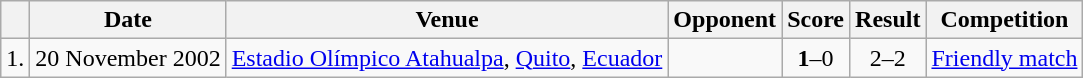<table class="wikitable">
<tr>
<th></th>
<th>Date</th>
<th>Venue</th>
<th>Opponent</th>
<th>Score</th>
<th>Result</th>
<th>Competition</th>
</tr>
<tr>
<td align="center">1.</td>
<td>20 November 2002</td>
<td><a href='#'>Estadio Olímpico Atahualpa</a>, <a href='#'>Quito</a>, <a href='#'>Ecuador</a></td>
<td></td>
<td align="center"><strong>1</strong>–0</td>
<td align="center">2–2</td>
<td><a href='#'>Friendly match</a></td>
</tr>
</table>
